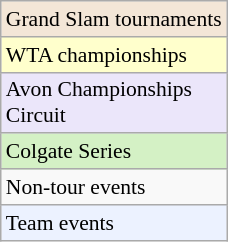<table class=wikitable  style=font-size:90%;width:12%>
<tr style="background:#F3E6D7;">
<td>Grand Slam tournaments</td>
</tr>
<tr style="background:#ffc;">
<td>WTA championships</td>
</tr>
<tr style="background:#ebe6fa;">
<td>Avon Championships Circuit</td>
</tr>
<tr style="background:#D4F1C5;">
<td>Colgate Series</td>
</tr>
<tr>
<td>Non-tour events</td>
</tr>
<tr style="background:#ECF2FF;">
<td>Team events</td>
</tr>
</table>
